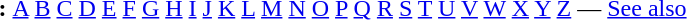<table id="toc" border="0">
<tr>
<th>:</th>
<td><a href='#'>A</a> <a href='#'>B</a> <a href='#'>C</a> <a href='#'>D</a> <a href='#'>E</a> <a href='#'>F</a> <a href='#'>G</a> <a href='#'>H</a> <a href='#'>I</a> <a href='#'>J</a> <a href='#'>K</a> <a href='#'>L</a> <a href='#'>M</a> <a href='#'>N</a> <a href='#'>O</a> <a href='#'>P</a> <a href='#'>Q</a> <a href='#'>R</a> <a href='#'>S</a> <a href='#'>T</a> <a href='#'>U</a> <a href='#'>V</a> <a href='#'>W</a> <a href='#'>X</a> <a href='#'>Y</a>  <a href='#'>Z</a> — <a href='#'>See also</a></td>
</tr>
</table>
